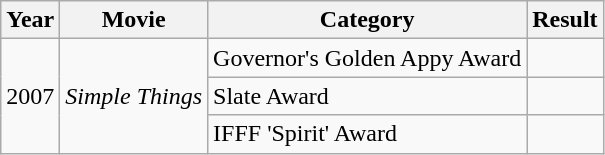<table class="wikitable sortable">
<tr>
<th>Year</th>
<th>Movie</th>
<th>Category</th>
<th align="left">Result</th>
</tr>
<tr>
<td rowspan=3; align="center">2007</td>
<td rowspan=3; align="center"><em>Simple Things</em></td>
<td Appalachian Film Festival>Governor's Golden Appy Award</td>
<td></td>
</tr>
<tr>
<td California Independent Film Festival>Slate Award</td>
<td></td>
</tr>
<tr>
<td International Family Film Festival>IFFF 'Spirit' Award</td>
<td></td>
</tr>
</table>
